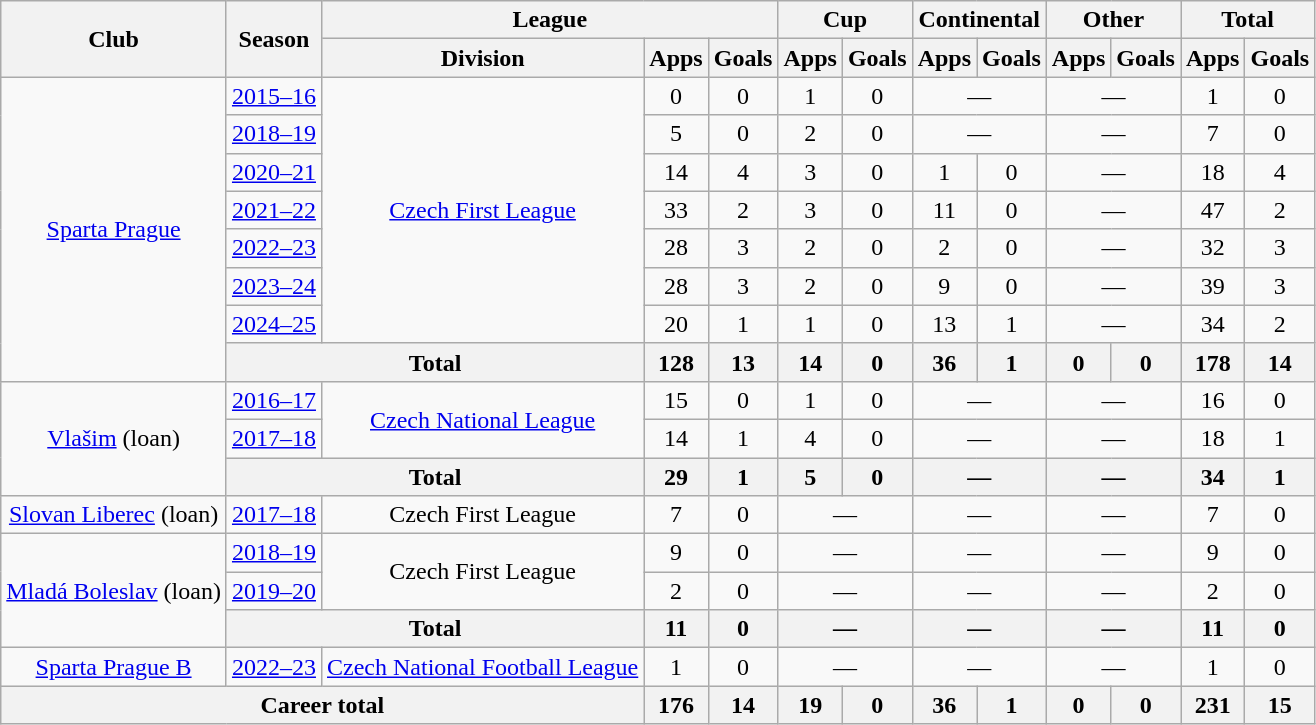<table class="wikitable" style="text-align:center">
<tr>
<th rowspan="2">Club</th>
<th rowspan="2">Season</th>
<th colspan="3">League</th>
<th colspan="2">Cup</th>
<th colspan="2">Continental</th>
<th colspan="2">Other</th>
<th colspan="2">Total</th>
</tr>
<tr>
<th>Division</th>
<th>Apps</th>
<th>Goals</th>
<th>Apps</th>
<th>Goals</th>
<th>Apps</th>
<th>Goals</th>
<th>Apps</th>
<th>Goals</th>
<th>Apps</th>
<th>Goals</th>
</tr>
<tr>
<td rowspan="8"><a href='#'>Sparta Prague</a></td>
<td><a href='#'>2015–16</a></td>
<td rowspan="7"><a href='#'>Czech First League</a></td>
<td>0</td>
<td>0</td>
<td>1</td>
<td>0</td>
<td colspan="2">—</td>
<td colspan="2">—</td>
<td>1</td>
<td>0</td>
</tr>
<tr>
<td><a href='#'>2018–19</a></td>
<td>5</td>
<td>0</td>
<td>2</td>
<td>0</td>
<td colspan="2">—</td>
<td colspan="2">—</td>
<td>7</td>
<td>0</td>
</tr>
<tr>
<td><a href='#'>2020–21</a></td>
<td>14</td>
<td>4</td>
<td>3</td>
<td>0</td>
<td>1</td>
<td>0</td>
<td colspan="2">—</td>
<td>18</td>
<td>4</td>
</tr>
<tr>
<td><a href='#'>2021–22</a></td>
<td>33</td>
<td>2</td>
<td>3</td>
<td>0</td>
<td>11</td>
<td>0</td>
<td colspan="2">—</td>
<td>47</td>
<td>2</td>
</tr>
<tr>
<td><a href='#'>2022–23</a></td>
<td>28</td>
<td>3</td>
<td>2</td>
<td>0</td>
<td>2</td>
<td>0</td>
<td colspan="2">—</td>
<td>32</td>
<td>3</td>
</tr>
<tr>
<td><a href='#'>2023–24</a></td>
<td>28</td>
<td>3</td>
<td>2</td>
<td>0</td>
<td>9</td>
<td>0</td>
<td colspan="2">—</td>
<td>39</td>
<td>3</td>
</tr>
<tr>
<td><a href='#'>2024–25</a></td>
<td>20</td>
<td>1</td>
<td>1</td>
<td>0</td>
<td>13</td>
<td>1</td>
<td colspan="2">—</td>
<td>34</td>
<td>2</td>
</tr>
<tr>
<th colspan="2">Total</th>
<th>128</th>
<th>13</th>
<th>14</th>
<th>0</th>
<th>36</th>
<th>1</th>
<th>0</th>
<th>0</th>
<th>178</th>
<th>14</th>
</tr>
<tr>
<td rowspan="3"><a href='#'>Vlašim</a> (loan)</td>
<td><a href='#'>2016–17</a></td>
<td rowspan="2"><a href='#'>Czech National League</a></td>
<td>15</td>
<td>0</td>
<td>1</td>
<td>0</td>
<td colspan="2">—</td>
<td colspan="2">—</td>
<td>16</td>
<td>0</td>
</tr>
<tr>
<td><a href='#'>2017–18</a></td>
<td>14</td>
<td>1</td>
<td>4</td>
<td>0</td>
<td colspan="2">—</td>
<td colspan="2">—</td>
<td>18</td>
<td>1</td>
</tr>
<tr>
<th colspan="2">Total</th>
<th>29</th>
<th>1</th>
<th>5</th>
<th>0</th>
<th colspan="2">—</th>
<th colspan="2">—</th>
<th>34</th>
<th>1</th>
</tr>
<tr>
<td><a href='#'>Slovan Liberec</a> (loan)</td>
<td><a href='#'>2017–18</a></td>
<td>Czech First League</td>
<td>7</td>
<td>0</td>
<td colspan="2">—</td>
<td colspan="2">—</td>
<td colspan="2">—</td>
<td>7</td>
<td>0</td>
</tr>
<tr>
<td rowspan="3"><a href='#'>Mladá Boleslav</a> (loan)</td>
<td><a href='#'>2018–19</a></td>
<td rowspan="2">Czech First League</td>
<td>9</td>
<td>0</td>
<td colspan="2">—</td>
<td colspan="2">—</td>
<td colspan="2">—</td>
<td>9</td>
<td>0</td>
</tr>
<tr>
<td><a href='#'>2019–20</a></td>
<td>2</td>
<td>0</td>
<td colspan="2">—</td>
<td colspan="2">—</td>
<td colspan="2">—</td>
<td>2</td>
<td>0</td>
</tr>
<tr>
<th colspan="2">Total</th>
<th>11</th>
<th>0</th>
<th colspan="2">—</th>
<th colspan="2">—</th>
<th colspan="2">—</th>
<th>11</th>
<th>0</th>
</tr>
<tr>
<td><a href='#'>Sparta Prague B</a></td>
<td><a href='#'>2022–23</a></td>
<td><a href='#'>Czech National Football League</a></td>
<td>1</td>
<td>0</td>
<td colspan="2">—</td>
<td colspan="2">—</td>
<td colspan="2">—</td>
<td>1</td>
<td>0</td>
</tr>
<tr>
<th colspan="3">Career total</th>
<th>176</th>
<th>14</th>
<th>19</th>
<th>0</th>
<th>36</th>
<th>1</th>
<th>0</th>
<th>0</th>
<th>231</th>
<th>15</th>
</tr>
</table>
